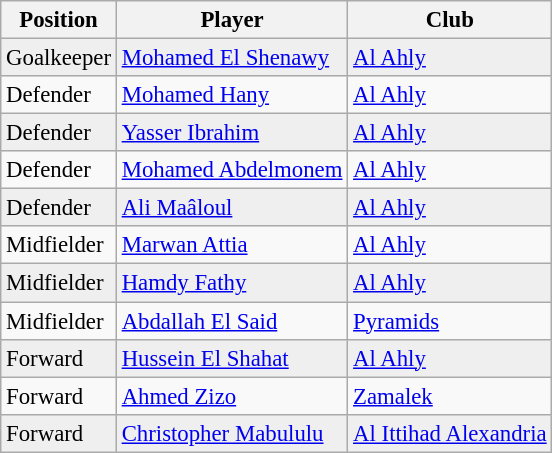<table class="wikitable" style="font-size:95%">
<tr>
<th>Position</th>
<th>Player</th>
<th>Club</th>
</tr>
<tr style="background:#efefef">
<td>Goalkeeper</td>
<td> <a href='#'>Mohamed El Shenawy</a></td>
<td><a href='#'>Al Ahly</a></td>
</tr>
<tr>
<td>Defender</td>
<td> <a href='#'>Mohamed Hany</a></td>
<td><a href='#'>Al Ahly</a></td>
</tr>
<tr style="background:#efefef">
<td>Defender</td>
<td> <a href='#'>Yasser Ibrahim</a></td>
<td><a href='#'>Al Ahly</a></td>
</tr>
<tr>
<td>Defender</td>
<td> <a href='#'>Mohamed Abdelmonem</a></td>
<td><a href='#'>Al Ahly</a></td>
</tr>
<tr style="background:#efefef">
<td>Defender</td>
<td> <a href='#'>Ali Maâloul</a></td>
<td><a href='#'>Al Ahly</a></td>
</tr>
<tr>
<td>Midfielder</td>
<td> <a href='#'>Marwan Attia</a></td>
<td><a href='#'>Al Ahly</a></td>
</tr>
<tr style="background:#efefef">
<td>Midfielder</td>
<td> <a href='#'>Hamdy Fathy</a></td>
<td><a href='#'>Al Ahly</a></td>
</tr>
<tr>
<td>Midfielder</td>
<td> <a href='#'>Abdallah El Said</a></td>
<td><a href='#'>Pyramids</a></td>
</tr>
<tr style="background:#efefef">
<td>Forward</td>
<td> <a href='#'>Hussein El Shahat</a></td>
<td><a href='#'>Al Ahly</a></td>
</tr>
<tr>
<td>Forward</td>
<td> <a href='#'>Ahmed Zizo</a></td>
<td><a href='#'>Zamalek</a></td>
</tr>
<tr style="background:#efefef">
<td>Forward</td>
<td> <a href='#'>Christopher Mabululu</a></td>
<td><a href='#'>Al Ittihad Alexandria</a></td>
</tr>
</table>
